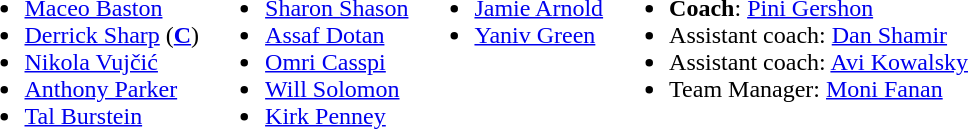<table>
<tr valign="top">
<td><br><ul><li> <a href='#'>Maceo Baston</a></li><li>  <a href='#'>Derrick Sharp</a> (<strong><a href='#'>C</a></strong>)</li><li> <a href='#'>Nikola Vujčić</a></li><li> <a href='#'>Anthony Parker</a></li><li> <a href='#'>Tal Burstein</a></li></ul></td>
<td><br><ul><li> <a href='#'>Sharon Shason</a></li><li> <a href='#'>Assaf Dotan</a></li><li> <a href='#'>Omri Casspi</a></li><li> <a href='#'>Will Solomon</a></li><li> <a href='#'>Kirk Penney</a></li></ul></td>
<td><br><ul><li>  <a href='#'>Jamie Arnold</a></li><li>  <a href='#'>Yaniv Green</a></li></ul></td>
<td><br><ul><li><strong>Coach</strong>:  <a href='#'>Pini Gershon</a></li><li>Assistant coach:  <a href='#'>Dan Shamir</a></li><li>Assistant coach:  <a href='#'>Avi Kowalsky</a></li><li>Team Manager:  <a href='#'>Moni Fanan</a></li></ul></td>
</tr>
</table>
